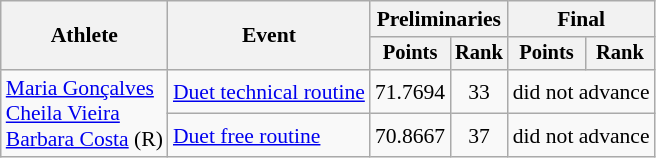<table class=wikitable style="font-size:90%">
<tr>
<th rowspan="2">Athlete</th>
<th rowspan="2">Event</th>
<th colspan="2">Preliminaries</th>
<th colspan="2">Final</th>
</tr>
<tr style="font-size:95%">
<th>Points</th>
<th>Rank</th>
<th>Points</th>
<th>Rank</th>
</tr>
<tr align=center>
<td align=left rowspan=2><a href='#'>Maria Gonçalves</a><br><a href='#'>Cheila Vieira</a><br><a href='#'>Barbara Costa</a> (R)</td>
<td align=left><a href='#'>Duet technical routine</a></td>
<td>71.7694</td>
<td>33</td>
<td colspan=2>did not advance</td>
</tr>
<tr align=center>
<td align=left><a href='#'>Duet free routine</a></td>
<td>70.8667</td>
<td>37</td>
<td colspan=2>did not advance</td>
</tr>
</table>
